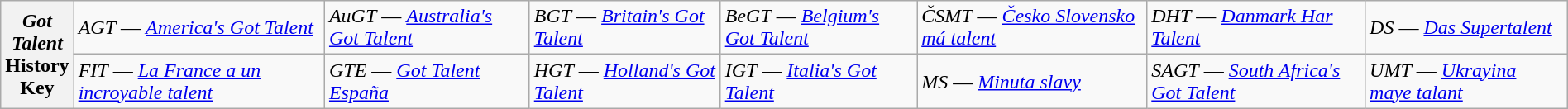<table class="wikitable" style="width:100%;">
<tr>
<th rowspan="5" style="width:4%;"><em>Got Talent</em> History Key</th>
<td><em>AGT</em> — <em><a href='#'>America's Got Talent</a></em></td>
<td><em>AuGT</em> — <em><a href='#'>Australia's Got Talent</a></em></td>
<td><em>BGT</em> — <em><a href='#'>Britain's Got Talent</a></em></td>
<td><em>BeGT</em> — <em><a href='#'>Belgium's Got Talent</a></em></td>
<td><em>ČSMT</em> — <em><a href='#'>Česko Slovensko má talent</a></em></td>
<td><em>DHT</em> — <em><a href='#'>Danmark Har Talent</a></em></td>
<td><em>DS</em> — <em><a href='#'>Das Supertalent</a></em></td>
</tr>
<tr>
<td><em>FIT</em> — <em><a href='#'>La France a un incroyable talent</a></em></td>
<td><em>GTE</em> — <em><a href='#'>Got Talent España</a></em></td>
<td><em>HGT</em> — <em><a href='#'>Holland's Got Talent</a></em></td>
<td><em>IGT</em> — <em><a href='#'>Italia's Got Talent</a></em></td>
<td><em>MS</em> — <em><a href='#'>Minuta slavy</a></em></td>
<td><em>SAGT</em> — <em><a href='#'>South Africa's Got Talent</a></em></td>
<td><em>UMT</em> — <em><a href='#'>Ukrayina maye talant</a></em></td>
</tr>
</table>
